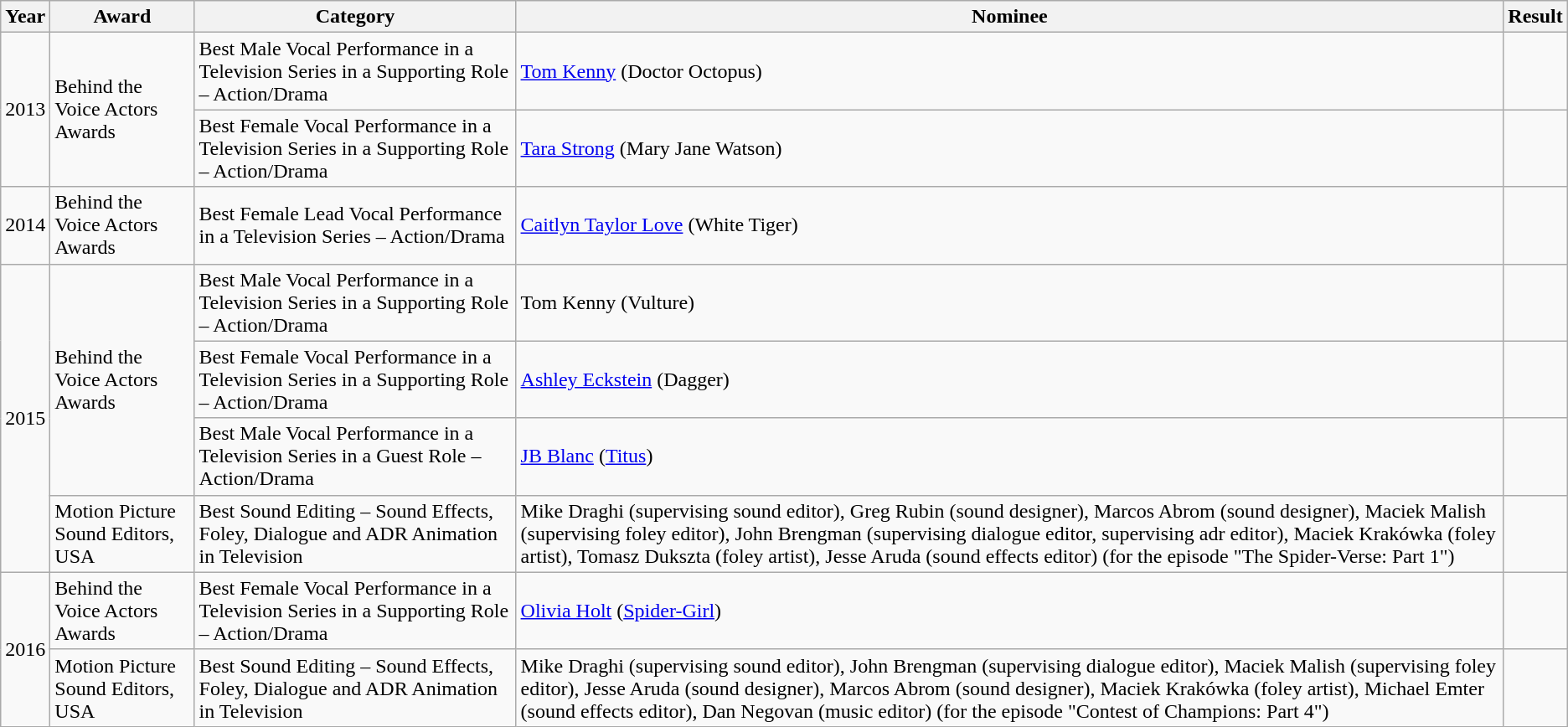<table class="wikitable">
<tr>
<th>Year</th>
<th>Award</th>
<th>Category</th>
<th>Nominee</th>
<th>Result</th>
</tr>
<tr>
<td rowspan="2">2013</td>
<td rowspan="2">Behind the Voice Actors Awards</td>
<td>Best Male Vocal Performance in a Television Series in a Supporting Role – Action/Drama</td>
<td><a href='#'>Tom Kenny</a> (Doctor Octopus)</td>
<td></td>
</tr>
<tr>
<td>Best Female Vocal Performance in a Television Series in a Supporting Role – Action/Drama</td>
<td><a href='#'>Tara Strong</a> (Mary Jane Watson)</td>
<td></td>
</tr>
<tr>
<td>2014</td>
<td rowspan="1">Behind the Voice Actors Awards</td>
<td>Best Female Lead Vocal Performance in a Television Series – Action/Drama</td>
<td><a href='#'>Caitlyn Taylor Love</a> (White Tiger)</td>
<td></td>
</tr>
<tr>
<td rowspan="4">2015</td>
<td rowspan="3">Behind the Voice Actors Awards</td>
<td>Best Male Vocal Performance in a Television Series in a Supporting Role – Action/Drama</td>
<td>Tom Kenny (Vulture)</td>
<td></td>
</tr>
<tr>
<td>Best Female Vocal Performance in a Television Series in a Supporting Role – Action/Drama</td>
<td><a href='#'>Ashley Eckstein</a> (Dagger)</td>
<td></td>
</tr>
<tr>
<td>Best Male Vocal Performance in a Television Series in a Guest Role – Action/Drama</td>
<td><a href='#'>JB Blanc</a> (<a href='#'>Titus</a>)</td>
<td></td>
</tr>
<tr>
<td>Motion Picture Sound Editors, USA</td>
<td>Best Sound Editing – Sound Effects, Foley, Dialogue and ADR Animation in Television</td>
<td>Mike Draghi (supervising sound editor), Greg Rubin (sound designer), Marcos Abrom (sound designer), Maciek Malish (supervising foley editor), John Brengman (supervising dialogue editor, supervising adr editor), Maciek Krakówka (foley artist), Tomasz Dukszta (foley artist), Jesse Aruda (sound effects editor) (for the episode "The Spider-Verse: Part 1")</td>
<td></td>
</tr>
<tr>
<td rowspan="2">2016</td>
<td rowspan="1">Behind the Voice Actors Awards</td>
<td>Best Female Vocal Performance in a Television Series in a Supporting Role – Action/Drama</td>
<td><a href='#'>Olivia Holt</a> (<a href='#'>Spider-Girl</a>)</td>
<td></td>
</tr>
<tr>
<td>Motion Picture Sound Editors, USA</td>
<td>Best Sound Editing – Sound Effects, Foley, Dialogue and ADR Animation in Television</td>
<td>Mike Draghi (supervising sound editor), John Brengman (supervising dialogue editor), Maciek Malish (supervising foley editor), Jesse Aruda (sound designer), Marcos Abrom (sound designer), Maciek Krakówka (foley artist), Michael Emter (sound effects editor), Dan Negovan (music editor) (for the episode "Contest of Champions: Part 4")</td>
<td></td>
</tr>
</table>
